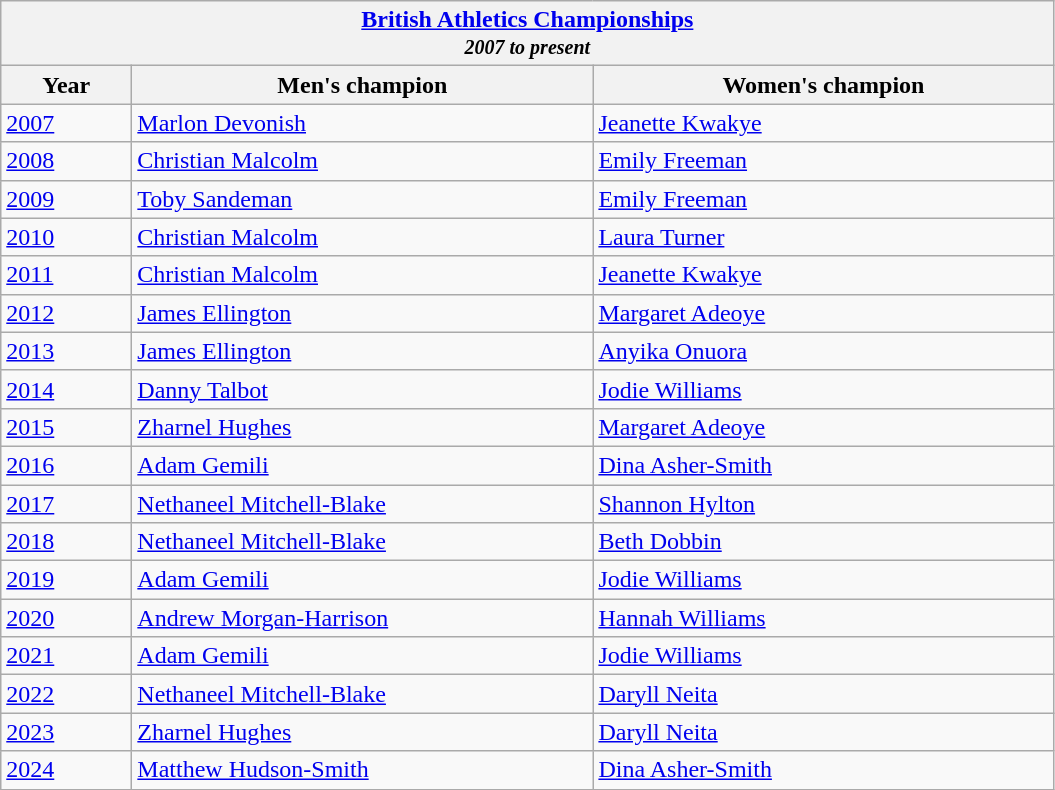<table class="wikitable">
<tr>
<th colspan="3"><a href='#'>British Athletics Championships</a><br><em><small>2007 to present</small></em></th>
</tr>
<tr>
<th width=80>Year</th>
<th width=300>Men's champion</th>
<th width=300>Women's champion</th>
</tr>
<tr>
<td><a href='#'>2007</a></td>
<td><a href='#'>Marlon Devonish</a></td>
<td><a href='#'>Jeanette Kwakye</a></td>
</tr>
<tr>
<td><a href='#'>2008</a></td>
<td><a href='#'>Christian Malcolm</a></td>
<td><a href='#'>Emily Freeman</a></td>
</tr>
<tr>
<td><a href='#'>2009</a></td>
<td><a href='#'>Toby Sandeman</a></td>
<td><a href='#'>Emily Freeman</a></td>
</tr>
<tr>
<td><a href='#'>2010</a></td>
<td><a href='#'>Christian Malcolm</a></td>
<td><a href='#'>Laura Turner</a></td>
</tr>
<tr>
<td><a href='#'>2011</a></td>
<td><a href='#'>Christian Malcolm</a></td>
<td><a href='#'>Jeanette Kwakye</a></td>
</tr>
<tr>
<td><a href='#'>2012</a></td>
<td><a href='#'>James Ellington</a></td>
<td><a href='#'>Margaret Adeoye</a></td>
</tr>
<tr>
<td><a href='#'>2013</a></td>
<td><a href='#'>James Ellington</a></td>
<td><a href='#'>Anyika Onuora</a></td>
</tr>
<tr>
<td><a href='#'>2014</a></td>
<td><a href='#'>Danny Talbot</a></td>
<td><a href='#'>Jodie Williams</a></td>
</tr>
<tr>
<td><a href='#'>2015</a></td>
<td><a href='#'>Zharnel Hughes</a></td>
<td><a href='#'>Margaret Adeoye</a></td>
</tr>
<tr>
<td><a href='#'>2016</a></td>
<td><a href='#'>Adam Gemili</a></td>
<td><a href='#'>Dina Asher-Smith</a></td>
</tr>
<tr>
<td><a href='#'>2017</a></td>
<td><a href='#'>Nethaneel Mitchell-Blake</a></td>
<td><a href='#'>Shannon Hylton</a></td>
</tr>
<tr>
<td><a href='#'>2018</a></td>
<td><a href='#'>Nethaneel Mitchell-Blake</a></td>
<td><a href='#'>Beth Dobbin</a></td>
</tr>
<tr>
<td><a href='#'>2019</a></td>
<td><a href='#'>Adam Gemili</a></td>
<td><a href='#'>Jodie Williams</a></td>
</tr>
<tr>
<td><a href='#'>2020</a></td>
<td><a href='#'>Andrew Morgan-Harrison</a></td>
<td><a href='#'>Hannah Williams</a></td>
</tr>
<tr>
<td><a href='#'>2021</a></td>
<td><a href='#'>Adam Gemili</a></td>
<td><a href='#'>Jodie Williams</a></td>
</tr>
<tr>
<td><a href='#'>2022</a></td>
<td><a href='#'>Nethaneel Mitchell-Blake</a></td>
<td><a href='#'>Daryll Neita</a></td>
</tr>
<tr>
<td><a href='#'>2023</a></td>
<td><a href='#'>Zharnel Hughes</a></td>
<td><a href='#'>Daryll Neita</a></td>
</tr>
<tr>
<td><a href='#'>2024</a></td>
<td><a href='#'>Matthew Hudson-Smith</a></td>
<td><a href='#'>Dina Asher-Smith</a></td>
</tr>
</table>
